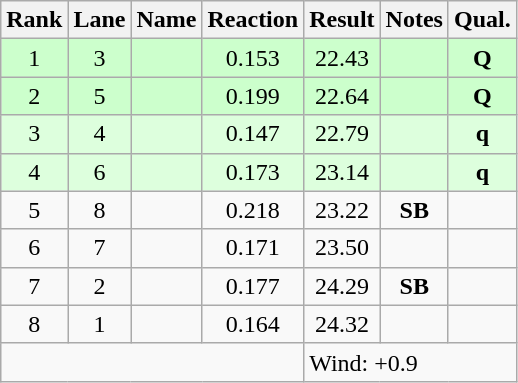<table class="wikitable sortable" style="text-align:center">
<tr>
<th>Rank</th>
<th>Lane</th>
<th>Name</th>
<th>Reaction</th>
<th>Result</th>
<th>Notes</th>
<th>Qual.</th>
</tr>
<tr bgcolor=ccffcc>
<td>1</td>
<td>3</td>
<td align="left"></td>
<td>0.153</td>
<td>22.43</td>
<td></td>
<td><strong>Q</strong></td>
</tr>
<tr bgcolor=ccffcc>
<td>2</td>
<td>5</td>
<td align="left"></td>
<td>0.199</td>
<td>22.64</td>
<td></td>
<td><strong>Q</strong></td>
</tr>
<tr bgcolor=ddffdd>
<td>3</td>
<td>4</td>
<td align="left"></td>
<td>0.147</td>
<td>22.79</td>
<td></td>
<td><strong>q</strong></td>
</tr>
<tr bgcolor=ddffdd>
<td>4</td>
<td>6</td>
<td align="left"></td>
<td>0.173</td>
<td>23.14</td>
<td></td>
<td><strong>q</strong></td>
</tr>
<tr>
<td>5</td>
<td>8</td>
<td align="left"></td>
<td>0.218</td>
<td>23.22</td>
<td><strong>SB</strong></td>
<td></td>
</tr>
<tr>
<td>6</td>
<td>7</td>
<td align="left"></td>
<td>0.171</td>
<td>23.50</td>
<td></td>
<td></td>
</tr>
<tr>
<td>7</td>
<td>2</td>
<td align="left"></td>
<td>0.177</td>
<td>24.29</td>
<td><strong>SB</strong></td>
<td></td>
</tr>
<tr>
<td>8</td>
<td>1</td>
<td align="left"></td>
<td>0.164</td>
<td>24.32</td>
<td></td>
<td></td>
</tr>
<tr class="sortbottom">
<td colspan=4></td>
<td colspan="3" style="text-align:left;">Wind: +0.9</td>
</tr>
</table>
